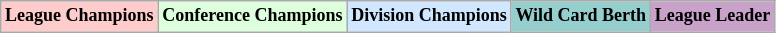<table class="wikitable"  style="font-size:75%;">
<tr>
<td style="text-align:center; background:#fcc;"><strong>League Champions</strong></td>
<td style="text-align:center; background:#dfd;"><strong>Conference Champions</strong></td>
<td style="text-align:center; background:#d0e7ff;"><strong>Division Champions</strong></td>
<td style="text-align:center; background:#96cdcd;"><strong>Wild Card Berth</strong></td>
<td style="text-align:center; background:#c8a2c8;"><strong>League Leader</strong></td>
</tr>
</table>
